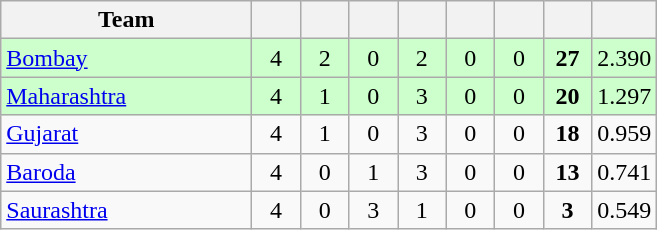<table class="wikitable" style="text-align:center">
<tr>
<th style="width:160px">Team</th>
<th style="width:25px"></th>
<th style="width:25px"></th>
<th style="width:25px"></th>
<th style="width:25px"></th>
<th style="width:25px"></th>
<th style="width:25px"></th>
<th style="width:25px"></th>
<th style="width:25px;"></th>
</tr>
<tr style="background:#cfc;">
<td style="text-align:left"><a href='#'>Bombay</a></td>
<td>4</td>
<td>2</td>
<td>0</td>
<td>2</td>
<td>0</td>
<td>0</td>
<td><strong>27</strong></td>
<td>2.390</td>
</tr>
<tr style="background:#cfc;">
<td style="text-align:left"><a href='#'>Maharashtra</a></td>
<td>4</td>
<td>1</td>
<td>0</td>
<td>3</td>
<td>0</td>
<td>0</td>
<td><strong>20</strong></td>
<td>1.297</td>
</tr>
<tr>
<td style="text-align:left"><a href='#'>Gujarat</a></td>
<td>4</td>
<td>1</td>
<td>0</td>
<td>3</td>
<td>0</td>
<td>0</td>
<td><strong>18</strong></td>
<td>0.959</td>
</tr>
<tr>
<td style="text-align:left"><a href='#'>Baroda</a></td>
<td>4</td>
<td>0</td>
<td>1</td>
<td>3</td>
<td>0</td>
<td>0</td>
<td><strong>13</strong></td>
<td>0.741</td>
</tr>
<tr>
<td style="text-align:left"><a href='#'>Saurashtra</a></td>
<td>4</td>
<td>0</td>
<td>3</td>
<td>1</td>
<td>0</td>
<td>0</td>
<td><strong>3</strong></td>
<td>0.549</td>
</tr>
</table>
